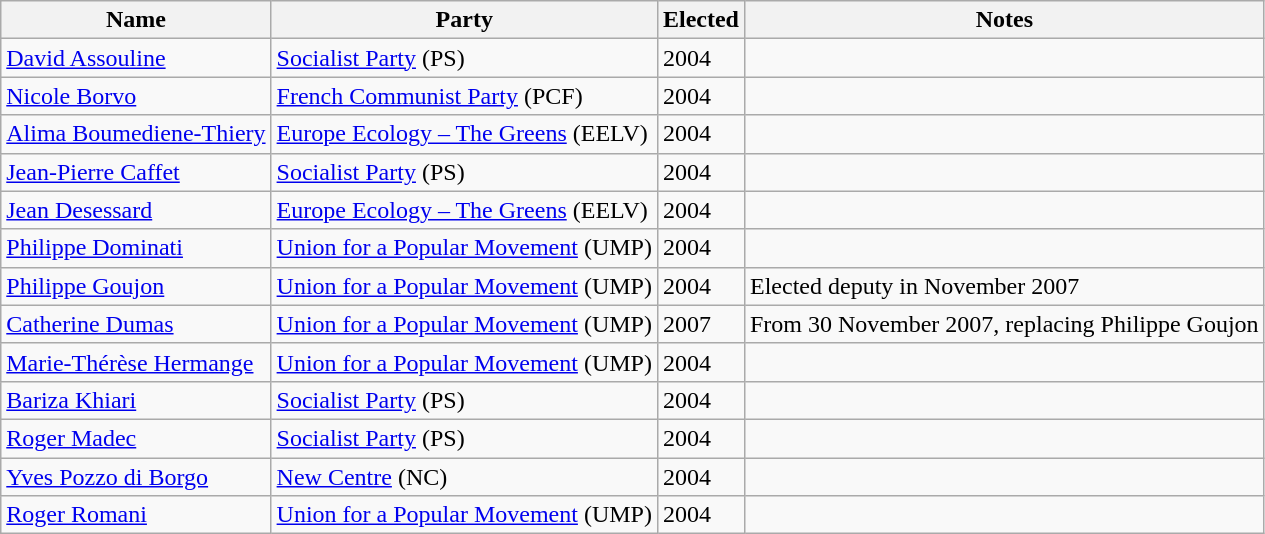<table class="wikitable sortable">
<tr>
<th>Name</th>
<th>Party</th>
<th>Elected</th>
<th>Notes</th>
</tr>
<tr>
<td><a href='#'>David Assouline</a></td>
<td><a href='#'>Socialist Party</a> (PS)</td>
<td>2004</td>
<td></td>
</tr>
<tr>
<td><a href='#'>Nicole Borvo</a></td>
<td><a href='#'>French Communist Party</a> (PCF)</td>
<td>2004</td>
<td></td>
</tr>
<tr>
<td><a href='#'>Alima Boumediene-Thiery</a></td>
<td><a href='#'>Europe Ecology – The Greens</a> (EELV)</td>
<td>2004</td>
<td></td>
</tr>
<tr>
<td><a href='#'>Jean-Pierre Caffet</a></td>
<td><a href='#'>Socialist Party</a> (PS)</td>
<td>2004</td>
<td></td>
</tr>
<tr>
<td><a href='#'>Jean Desessard</a></td>
<td><a href='#'>Europe Ecology – The Greens</a> (EELV)</td>
<td>2004</td>
<td></td>
</tr>
<tr>
<td><a href='#'>Philippe Dominati</a></td>
<td><a href='#'>Union for a Popular Movement</a> (UMP)</td>
<td>2004</td>
<td></td>
</tr>
<tr>
<td><a href='#'>Philippe Goujon</a></td>
<td><a href='#'>Union for a Popular Movement</a> (UMP)</td>
<td>2004</td>
<td>Elected deputy in November 2007</td>
</tr>
<tr>
<td><a href='#'>Catherine Dumas</a></td>
<td><a href='#'>Union for a Popular Movement</a> (UMP)</td>
<td>2007</td>
<td>From 30 November 2007, replacing Philippe Goujon</td>
</tr>
<tr>
<td><a href='#'>Marie-Thérèse Hermange</a></td>
<td><a href='#'>Union for a Popular Movement</a> (UMP)</td>
<td>2004</td>
<td></td>
</tr>
<tr>
<td><a href='#'>Bariza Khiari</a></td>
<td><a href='#'>Socialist Party</a> (PS)</td>
<td>2004</td>
<td></td>
</tr>
<tr>
<td><a href='#'>Roger Madec</a></td>
<td><a href='#'>Socialist Party</a> (PS)</td>
<td>2004</td>
<td></td>
</tr>
<tr>
<td><a href='#'>Yves Pozzo di Borgo</a></td>
<td><a href='#'>New Centre</a> (NC)</td>
<td>2004</td>
<td></td>
</tr>
<tr>
<td><a href='#'>Roger Romani</a></td>
<td><a href='#'>Union for a Popular Movement</a> (UMP)</td>
<td>2004</td>
<td></td>
</tr>
</table>
